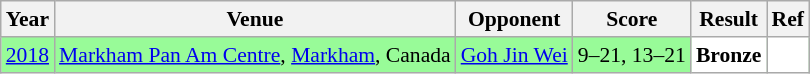<table class="sortable wikitable" style="font-size: 90%;">
<tr>
<th>Year</th>
<th>Venue</th>
<th>Opponent</th>
<th>Score</th>
<th>Result</th>
<th>Ref</th>
</tr>
<tr style="background:#98FB98">
<td align="center"><a href='#'>2018</a></td>
<td align="left"><a href='#'>Markham Pan Am Centre</a>, <a href='#'>Markham</a>, Canada</td>
<td align="left"> <a href='#'>Goh Jin Wei</a></td>
<td align="left">9–21, 13–21</td>
<td style="text-align:left; background:white"> <strong>Bronze</strong></td>
<td style="text-align:center; background:white"></td>
</tr>
</table>
